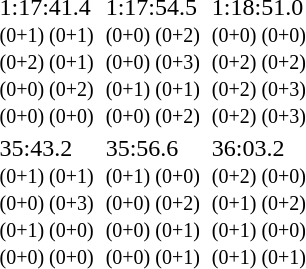<table>
<tr>
<td><br></td>
<td></td>
<td>1:17:41.4<br><small>(0+1) (0+1)<br>(0+2) (0+1)<br>(0+0) (0+2)<br>(0+0) (0+0)</small></td>
<td></td>
<td>1:17:54.5<br><small>(0+0) (0+2)<br>(0+0) (0+3)<br>(0+1) (0+1)<br>(0+0) (0+2)</small></td>
<td></td>
<td>1:18:51.0<br><small>(0+0) (0+0)<br>(0+2) (0+2)<br>(0+2) (0+3)<br>(0+2) (0+3)</small></td>
</tr>
<tr>
<td><br></td>
<td></td>
<td>35:43.2<br><small>(0+1) (0+1)<br>(0+0) (0+3)<br>(0+1) (0+0)<br>(0+0) (0+0)</small></td>
<td></td>
<td>35:56.6<br><small>(0+1) (0+0)<br>(0+0) (0+2)<br>(0+0) (0+1)<br>(0+0) (0+1)</small></td>
<td></td>
<td>36:03.2<br><small>(0+2) (0+0)<br>(0+1) (0+2)<br>(0+1) (0+0)<br>(0+1) (0+1)</small></td>
</tr>
</table>
